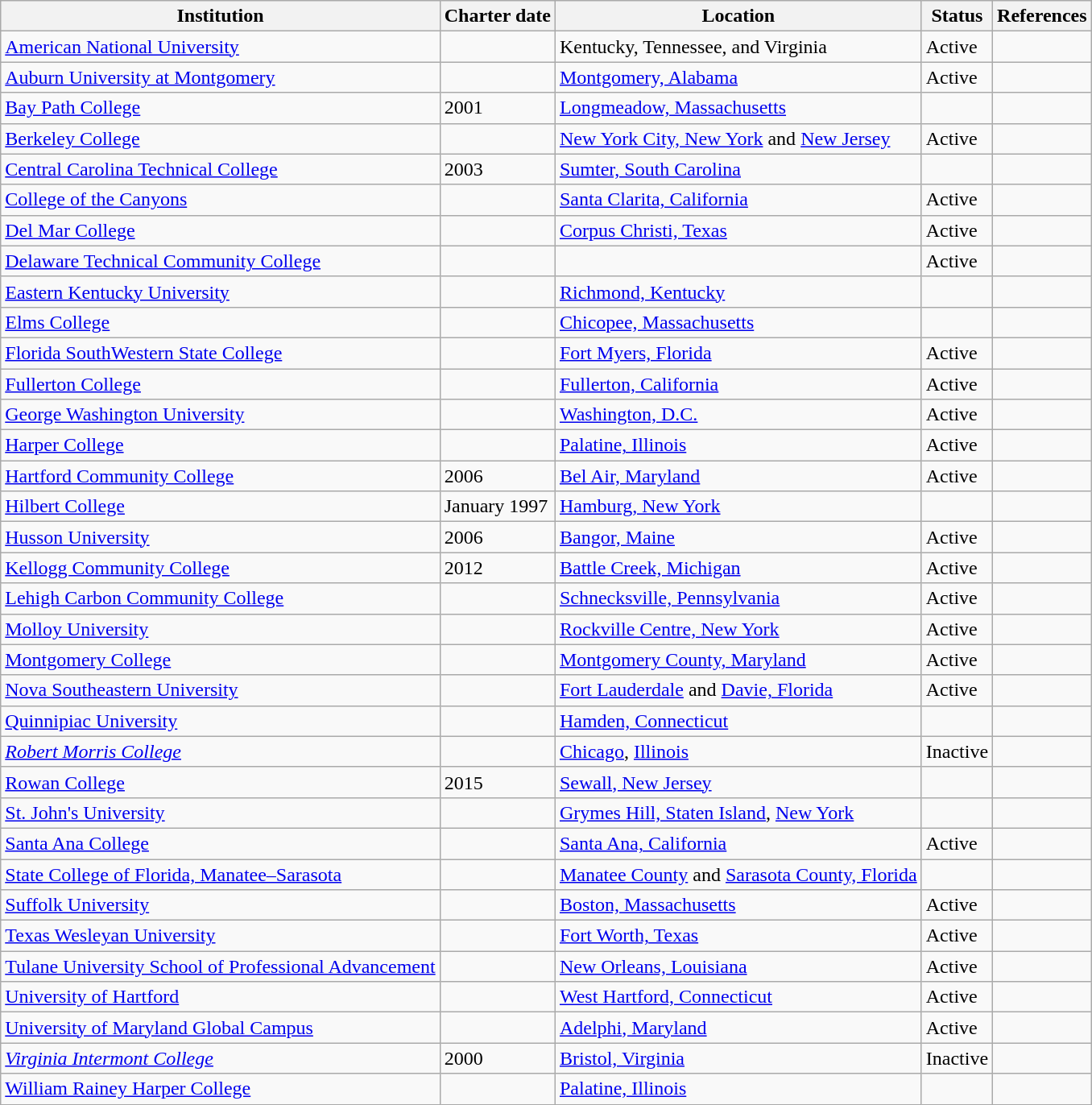<table class="wikitable sortable">
<tr>
<th>Institution</th>
<th>Charter date</th>
<th>Location</th>
<th>Status</th>
<th>References</th>
</tr>
<tr>
<td><a href='#'>American National University</a></td>
<td></td>
<td>Kentucky, Tennessee, and Virginia</td>
<td>Active</td>
<td></td>
</tr>
<tr>
<td><a href='#'>Auburn University at Montgomery</a></td>
<td></td>
<td><a href='#'>Montgomery, Alabama</a></td>
<td>Active</td>
<td></td>
</tr>
<tr>
<td><a href='#'>Bay Path College</a></td>
<td>2001</td>
<td><a href='#'>Longmeadow, Massachusetts</a></td>
<td></td>
<td></td>
</tr>
<tr>
<td><a href='#'>Berkeley College</a></td>
<td></td>
<td><a href='#'>New York City, New York</a> and <a href='#'>New Jersey</a></td>
<td>Active</td>
<td></td>
</tr>
<tr>
<td><a href='#'>Central Carolina Technical College</a></td>
<td>2003</td>
<td><a href='#'>Sumter, South Carolina</a></td>
<td></td>
<td></td>
</tr>
<tr>
<td><a href='#'>College of the Canyons</a></td>
<td></td>
<td><a href='#'>Santa Clarita, California</a></td>
<td>Active</td>
<td></td>
</tr>
<tr>
<td><a href='#'>Del Mar College</a></td>
<td></td>
<td><a href='#'>Corpus Christi, Texas</a></td>
<td>Active</td>
<td></td>
</tr>
<tr>
<td><a href='#'>Delaware Technical Community College</a></td>
<td></td>
<td></td>
<td>Active</td>
<td></td>
</tr>
<tr>
<td><a href='#'>Eastern Kentucky University</a></td>
<td></td>
<td><a href='#'>Richmond, Kentucky</a></td>
<td></td>
<td></td>
</tr>
<tr>
<td><a href='#'>Elms College</a></td>
<td></td>
<td><a href='#'>Chicopee, Massachusetts</a></td>
<td></td>
<td></td>
</tr>
<tr>
<td><a href='#'>Florida SouthWestern State College</a></td>
<td></td>
<td><a href='#'>Fort Myers, Florida</a></td>
<td>Active</td>
<td></td>
</tr>
<tr>
<td><a href='#'>Fullerton College</a></td>
<td></td>
<td><a href='#'>Fullerton, California</a></td>
<td>Active</td>
<td></td>
</tr>
<tr>
<td><a href='#'>George Washington University</a></td>
<td></td>
<td><a href='#'>Washington, D.C.</a></td>
<td>Active</td>
<td></td>
</tr>
<tr>
<td><a href='#'>Harper College</a></td>
<td></td>
<td><a href='#'>Palatine, Illinois</a></td>
<td>Active</td>
<td></td>
</tr>
<tr>
<td><a href='#'>Hartford Community College</a></td>
<td>2006</td>
<td><a href='#'>Bel Air, Maryland</a></td>
<td>Active</td>
<td></td>
</tr>
<tr>
<td><a href='#'>Hilbert College</a></td>
<td>January 1997</td>
<td><a href='#'>Hamburg, New York</a></td>
<td></td>
<td></td>
</tr>
<tr>
<td><a href='#'>Husson University</a></td>
<td>2006</td>
<td><a href='#'>Bangor, Maine</a></td>
<td>Active</td>
<td></td>
</tr>
<tr>
<td><a href='#'>Kellogg Community College</a></td>
<td>2012</td>
<td><a href='#'>Battle Creek, Michigan</a></td>
<td>Active</td>
<td></td>
</tr>
<tr>
<td><a href='#'>Lehigh Carbon Community College</a></td>
<td></td>
<td><a href='#'>Schnecksville, Pennsylvania</a></td>
<td>Active</td>
<td></td>
</tr>
<tr>
<td><a href='#'>Molloy University</a></td>
<td></td>
<td><a href='#'>Rockville Centre, New York</a></td>
<td>Active</td>
<td></td>
</tr>
<tr>
<td><a href='#'>Montgomery College</a></td>
<td></td>
<td><a href='#'>Montgomery County, Maryland</a></td>
<td>Active</td>
<td></td>
</tr>
<tr>
<td><a href='#'>Nova Southeastern University</a></td>
<td></td>
<td><a href='#'>Fort Lauderdale</a> and <a href='#'>Davie, Florida</a></td>
<td>Active</td>
<td></td>
</tr>
<tr>
<td><a href='#'>Quinnipiac University</a></td>
<td></td>
<td><a href='#'>Hamden, Connecticut</a></td>
<td></td>
<td></td>
</tr>
<tr>
<td><em><a href='#'>Robert Morris College</a></em></td>
<td></td>
<td><a href='#'>Chicago</a>, <a href='#'>Illinois</a></td>
<td>Inactive</td>
<td></td>
</tr>
<tr>
<td><a href='#'>Rowan College</a></td>
<td>2015</td>
<td><a href='#'>Sewall, New Jersey</a></td>
<td></td>
<td></td>
</tr>
<tr>
<td><a href='#'>St. John's University</a></td>
<td></td>
<td><a href='#'>Grymes Hill, Staten Island</a>, <a href='#'>New York</a></td>
<td></td>
<td></td>
</tr>
<tr>
<td><a href='#'>Santa Ana College</a></td>
<td></td>
<td><a href='#'>Santa Ana, California</a></td>
<td>Active</td>
<td></td>
</tr>
<tr>
<td><a href='#'>State College of Florida, Manatee–Sarasota</a></td>
<td></td>
<td><a href='#'>Manatee County</a> and <a href='#'>Sarasota County, Florida</a></td>
<td></td>
<td></td>
</tr>
<tr>
<td><a href='#'>Suffolk University</a></td>
<td></td>
<td><a href='#'>Boston, Massachusetts</a></td>
<td>Active</td>
<td></td>
</tr>
<tr>
<td><a href='#'>Texas Wesleyan University</a></td>
<td></td>
<td><a href='#'>Fort Worth, Texas</a></td>
<td>Active</td>
<td></td>
</tr>
<tr>
<td><a href='#'>Tulane University School of Professional Advancement</a></td>
<td></td>
<td><a href='#'>New Orleans, Louisiana</a></td>
<td>Active</td>
<td></td>
</tr>
<tr>
<td><a href='#'>University of Hartford</a></td>
<td></td>
<td><a href='#'>West Hartford, Connecticut</a></td>
<td>Active</td>
<td></td>
</tr>
<tr>
<td><a href='#'>University of Maryland Global Campus</a></td>
<td></td>
<td><a href='#'>Adelphi, Maryland</a></td>
<td>Active</td>
<td></td>
</tr>
<tr>
<td><em><a href='#'>Virginia Intermont College</a></em></td>
<td>2000</td>
<td><a href='#'>Bristol, Virginia</a></td>
<td>Inactive</td>
<td></td>
</tr>
<tr>
<td><a href='#'>William Rainey Harper College</a></td>
<td></td>
<td><a href='#'>Palatine, Illinois</a></td>
<td></td>
<td></td>
</tr>
</table>
